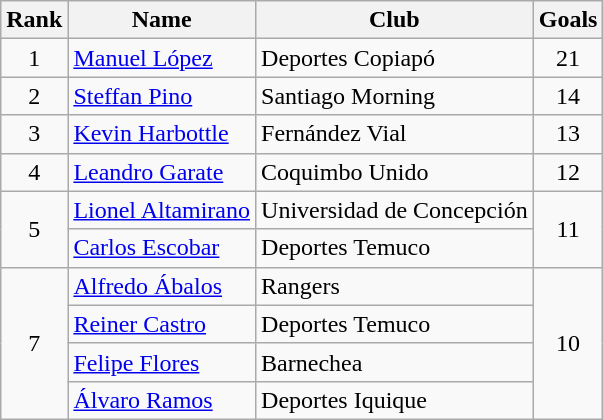<table class="wikitable" border="1">
<tr>
<th>Rank</th>
<th>Name</th>
<th>Club</th>
<th>Goals</th>
</tr>
<tr>
<td align=center>1</td>
<td> <a href='#'>Manuel López</a></td>
<td>Deportes Copiapó</td>
<td align=center>21</td>
</tr>
<tr>
<td align=center>2</td>
<td> <a href='#'>Steffan Pino</a></td>
<td>Santiago Morning</td>
<td align=center>14</td>
</tr>
<tr>
<td align=center>3</td>
<td> <a href='#'>Kevin Harbottle</a></td>
<td>Fernández Vial</td>
<td align=center>13</td>
</tr>
<tr>
<td align=center>4</td>
<td> <a href='#'>Leandro Garate</a></td>
<td>Coquimbo Unido</td>
<td align=center>12</td>
</tr>
<tr>
<td rowspan=2 align=center>5</td>
<td> <a href='#'>Lionel Altamirano</a></td>
<td>Universidad de Concepción</td>
<td rowspan=2 align=center>11</td>
</tr>
<tr>
<td> <a href='#'>Carlos Escobar</a></td>
<td>Deportes Temuco</td>
</tr>
<tr>
<td rowspan=4 align=center>7</td>
<td> <a href='#'>Alfredo Ábalos</a></td>
<td>Rangers</td>
<td rowspan=4 align=center>10</td>
</tr>
<tr>
<td> <a href='#'>Reiner Castro</a></td>
<td>Deportes Temuco</td>
</tr>
<tr>
<td> <a href='#'>Felipe Flores</a></td>
<td>Barnechea</td>
</tr>
<tr>
<td> <a href='#'>Álvaro Ramos</a></td>
<td>Deportes Iquique</td>
</tr>
</table>
